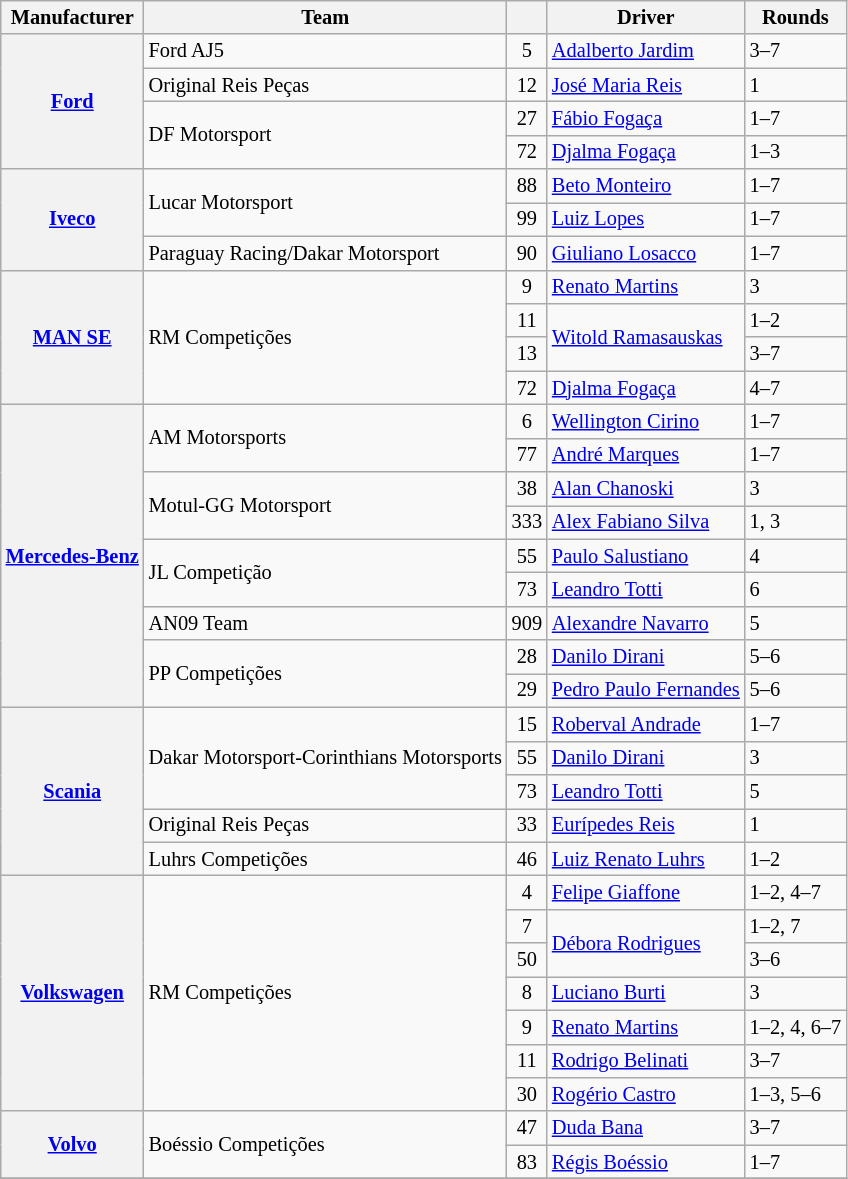<table class="wikitable" style="font-size: 85%">
<tr>
<th>Manufacturer</th>
<th>Team</th>
<th></th>
<th>Driver</th>
<th>Rounds</th>
</tr>
<tr>
<th rowspan="4"> <a href='#'>Ford</a></th>
<td>Ford AJ5</td>
<td align="center">5</td>
<td> <a href='#'>Adalberto Jardim</a></td>
<td>3–7</td>
</tr>
<tr>
<td>Original Reis Peças</td>
<td align="center">12</td>
<td> <a href='#'>José Maria Reis</a></td>
<td>1</td>
</tr>
<tr>
<td rowspan="2">DF Motorsport</td>
<td align="center">27</td>
<td> <a href='#'>Fábio Fogaça</a></td>
<td>1–7</td>
</tr>
<tr>
<td align="center">72</td>
<td> <a href='#'>Djalma Fogaça</a></td>
<td>1–3</td>
</tr>
<tr>
<th rowspan="3"> <a href='#'>Iveco</a></th>
<td rowspan="2">Lucar Motorsport</td>
<td align="center">88</td>
<td> <a href='#'>Beto Monteiro</a></td>
<td>1–7</td>
</tr>
<tr>
<td align="center">99</td>
<td> <a href='#'>Luiz Lopes</a></td>
<td>1–7</td>
</tr>
<tr>
<td>Paraguay Racing/Dakar Motorsport</td>
<td align="center">90</td>
<td> <a href='#'>Giuliano Losacco</a></td>
<td>1–7</td>
</tr>
<tr>
<th rowspan="4"> <a href='#'>MAN SE</a></th>
<td rowspan="4">RM Competições</td>
<td align="center">9</td>
<td> <a href='#'>Renato Martins</a></td>
<td>3</td>
</tr>
<tr>
<td align="center">11</td>
<td rowspan="2"> <a href='#'>Witold Ramasauskas</a></td>
<td>1–2</td>
</tr>
<tr>
<td align="center">13</td>
<td>3–7</td>
</tr>
<tr>
<td align="center">72</td>
<td> <a href='#'>Djalma Fogaça</a></td>
<td>4–7</td>
</tr>
<tr>
<th rowspan="9"> <a href='#'>Mercedes-Benz</a></th>
<td rowspan="2">AM Motorsports</td>
<td align="center">6</td>
<td> <a href='#'>Wellington Cirino</a></td>
<td>1–7</td>
</tr>
<tr>
<td align="center">77</td>
<td> <a href='#'>André Marques</a></td>
<td>1–7</td>
</tr>
<tr>
<td rowspan="2">Motul-GG Motorsport</td>
<td align="center">38</td>
<td> <a href='#'>Alan Chanoski</a></td>
<td>3</td>
</tr>
<tr>
<td align="center">333</td>
<td> <a href='#'>Alex Fabiano Silva</a></td>
<td>1, 3</td>
</tr>
<tr>
<td rowspan="2">JL Competição</td>
<td align="center">55</td>
<td> <a href='#'>Paulo Salustiano</a></td>
<td>4</td>
</tr>
<tr>
<td align="center">73</td>
<td> <a href='#'>Leandro Totti</a></td>
<td>6</td>
</tr>
<tr>
<td>AN09 Team</td>
<td align="center">909</td>
<td> <a href='#'>Alexandre Navarro</a></td>
<td>5</td>
</tr>
<tr>
<td rowspan="2">PP Competições</td>
<td align="center">28</td>
<td> <a href='#'>Danilo Dirani</a></td>
<td>5–6</td>
</tr>
<tr>
<td align="center">29</td>
<td> <a href='#'>Pedro Paulo Fernandes</a></td>
<td>5–6</td>
</tr>
<tr>
<th rowspan="5"> <a href='#'>Scania</a></th>
<td rowspan="3">Dakar Motorsport-Corinthians Motorsports</td>
<td align="center">15</td>
<td> <a href='#'>Roberval Andrade</a></td>
<td>1–7</td>
</tr>
<tr>
<td align="center">55</td>
<td> <a href='#'>Danilo Dirani</a></td>
<td>3</td>
</tr>
<tr>
<td align="center">73</td>
<td> <a href='#'>Leandro Totti</a></td>
<td>5</td>
</tr>
<tr>
<td>Original Reis Peças</td>
<td align="center">33</td>
<td> <a href='#'>Eurípedes Reis</a></td>
<td>1</td>
</tr>
<tr>
<td>Luhrs Competições</td>
<td align="center">46</td>
<td> <a href='#'>Luiz Renato Luhrs</a></td>
<td>1–2</td>
</tr>
<tr>
<th rowspan="7"> <a href='#'>Volkswagen</a></th>
<td rowspan="7">RM Competições</td>
<td align="center">4</td>
<td> <a href='#'>Felipe Giaffone</a></td>
<td>1–2, 4–7</td>
</tr>
<tr>
<td align="center">7</td>
<td rowspan="2"> <a href='#'>Débora Rodrigues</a></td>
<td>1–2, 7</td>
</tr>
<tr>
<td align="center">50</td>
<td>3–6</td>
</tr>
<tr>
<td align="center">8</td>
<td> <a href='#'>Luciano Burti</a></td>
<td>3</td>
</tr>
<tr>
<td align="center">9</td>
<td> <a href='#'>Renato Martins</a></td>
<td>1–2, 4, 6–7</td>
</tr>
<tr>
<td align="center">11</td>
<td> <a href='#'>Rodrigo Belinati</a></td>
<td>3–7</td>
</tr>
<tr>
<td align="center">30</td>
<td> <a href='#'>Rogério Castro</a></td>
<td>1–3, 5–6</td>
</tr>
<tr>
<th rowspan="2"> <a href='#'>Volvo</a></th>
<td rowspan="2">Boéssio Competições</td>
<td align="center">47</td>
<td> <a href='#'>Duda Bana</a></td>
<td>3–7</td>
</tr>
<tr>
<td align="center">83</td>
<td> <a href='#'>Régis Boéssio</a></td>
<td>1–7</td>
</tr>
<tr>
</tr>
</table>
